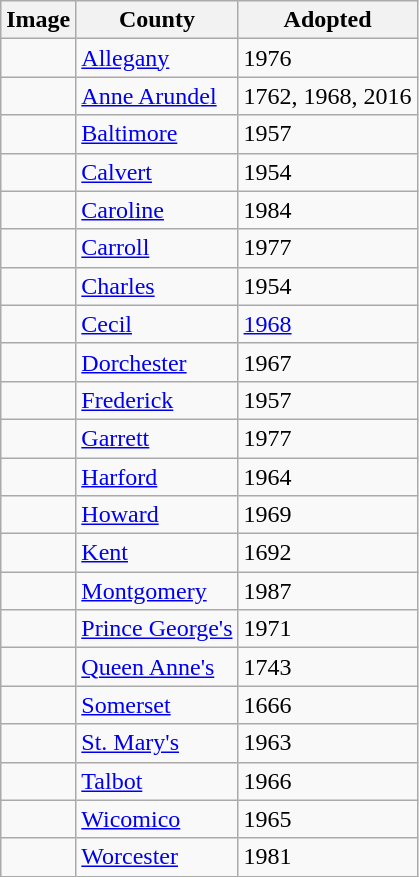<table class="wikitable sortable">
<tr>
<th>Image</th>
<th>County</th>
<th>Adopted</th>
</tr>
<tr>
<td></td>
<td><a href='#'>Allegany</a></td>
<td>1976</td>
</tr>
<tr>
<td></td>
<td><a href='#'>Anne Arundel</a></td>
<td>1762, 1968, 2016</td>
</tr>
<tr>
<td></td>
<td><a href='#'>Baltimore</a></td>
<td>1957</td>
</tr>
<tr>
<td></td>
<td><a href='#'>Calvert</a></td>
<td>1954</td>
</tr>
<tr>
<td></td>
<td><a href='#'>Caroline</a></td>
<td>1984</td>
</tr>
<tr>
<td></td>
<td><a href='#'>Carroll</a></td>
<td>1977</td>
</tr>
<tr>
<td></td>
<td><a href='#'>Charles</a></td>
<td>1954</td>
</tr>
<tr>
<td></td>
<td><a href='#'>Cecil</a></td>
<td><a href='#'>1968</a></td>
</tr>
<tr>
<td></td>
<td><a href='#'>Dorchester</a></td>
<td>1967</td>
</tr>
<tr>
<td></td>
<td><a href='#'>Frederick</a></td>
<td>1957</td>
</tr>
<tr>
<td></td>
<td><a href='#'>Garrett</a></td>
<td>1977</td>
</tr>
<tr>
<td></td>
<td><a href='#'>Harford</a></td>
<td>1964</td>
</tr>
<tr>
<td></td>
<td><a href='#'>Howard</a></td>
<td>1969</td>
</tr>
<tr>
<td></td>
<td><a href='#'>Kent</a></td>
<td>1692</td>
</tr>
<tr>
<td></td>
<td><a href='#'>Montgomery</a></td>
<td>1987</td>
</tr>
<tr>
<td></td>
<td><a href='#'>Prince George's</a></td>
<td>1971</td>
</tr>
<tr>
<td></td>
<td><a href='#'>Queen Anne's</a></td>
<td>1743</td>
</tr>
<tr>
<td></td>
<td><a href='#'>Somerset</a></td>
<td>1666</td>
</tr>
<tr>
<td></td>
<td><a href='#'>St. Mary's</a></td>
<td>1963</td>
</tr>
<tr>
<td></td>
<td><a href='#'>Talbot</a></td>
<td>1966</td>
</tr>
<tr>
<td></td>
<td><a href='#'>Wicomico</a></td>
<td>1965</td>
</tr>
<tr>
<td></td>
<td><a href='#'>Worcester</a></td>
<td>1981</td>
</tr>
</table>
